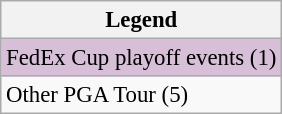<table class="wikitable" style="font-size:95%;">
<tr>
<th>Legend</th>
</tr>
<tr style="background:thistle;">
<td>FedEx Cup playoff events (1)</td>
</tr>
<tr>
<td>Other PGA Tour (5)</td>
</tr>
</table>
